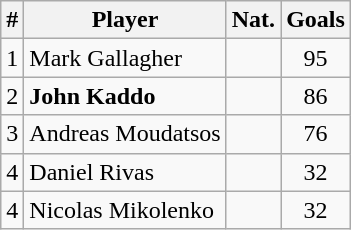<table class="wikitable sortable" style="text-align: center;">
<tr>
<th>#</th>
<th>Player</th>
<th class="unsortable">Nat.</th>
<th>Goals</th>
</tr>
<tr>
<td>1</td>
<td align="left">Mark Gallagher</td>
<td></td>
<td>95</td>
</tr>
<tr>
<td>2</td>
<td align="left"><strong>John Kaddo</strong></td>
<td></td>
<td>86</td>
</tr>
<tr>
<td>3</td>
<td align="left">Andreas Moudatsos</td>
<td></td>
<td>76</td>
</tr>
<tr>
<td>4</td>
<td align="left">Daniel Rivas</td>
<td></td>
<td>32</td>
</tr>
<tr>
<td>4</td>
<td align="left">Nicolas Mikolenko</td>
<td></td>
<td>32</td>
</tr>
</table>
